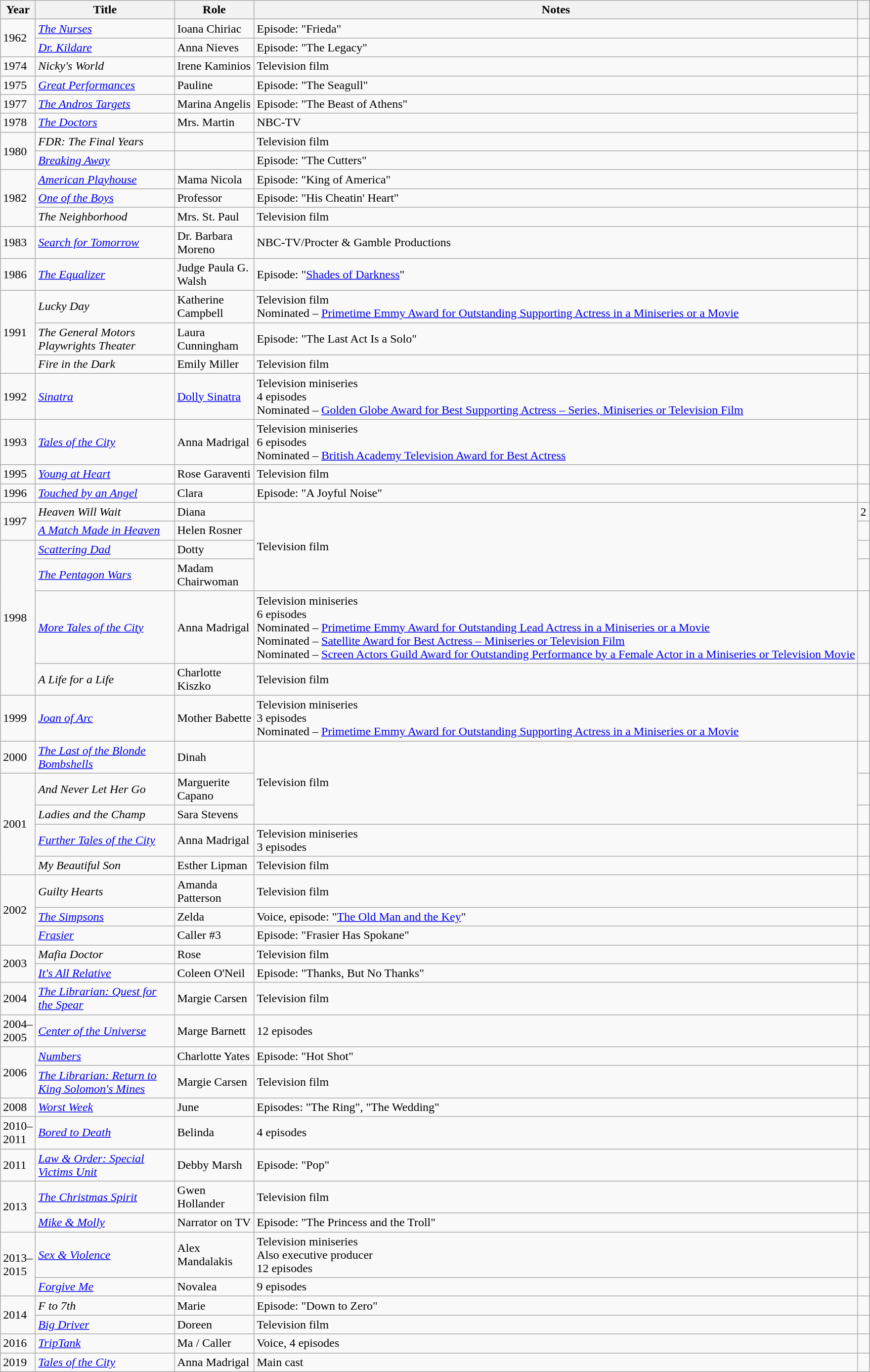<table class="wikitable sortable">
<tr>
<th width="40px">Year</th>
<th width="180px">Title</th>
<th width="100px">Role</th>
<th class="unsortable">Notes</th>
<th scope="col" class="unsortable"></th>
</tr>
<tr>
<td rowspan=2>1962</td>
<td><em><a href='#'>The Nurses</a></em></td>
<td>Ioana Chiriac</td>
<td>Episode: "Frieda"</td>
<td></td>
</tr>
<tr>
<td><em><a href='#'>Dr. Kildare</a></em></td>
<td>Anna Nieves</td>
<td>Episode: "The Legacy"</td>
<td></td>
</tr>
<tr>
<td>1974</td>
<td><em>Nicky's World</em></td>
<td>Irene Kaminios</td>
<td>Television film</td>
<td></td>
</tr>
<tr>
<td>1975</td>
<td><em><a href='#'>Great Performances</a></em></td>
<td>Pauline</td>
<td>Episode: "The Seagull"</td>
<td></td>
</tr>
<tr>
<td>1977</td>
<td><em><a href='#'>The Andros Targets</a></em></td>
<td>Marina Angelis</td>
<td>Episode: "The Beast of Athens"</td>
</tr>
<tr>
<td>1978</td>
<td><em><a href='#'>The Doctors</a></em></td>
<td>Mrs. Martin</td>
<td>NBC-TV</td>
</tr>
<tr>
<td rowspan=2>1980</td>
<td><em>FDR: The Final Years</em></td>
<td></td>
<td>Television film</td>
<td></td>
</tr>
<tr>
<td><em><a href='#'>Breaking Away</a></em></td>
<td></td>
<td>Episode: "The Cutters"</td>
<td></td>
</tr>
<tr>
<td rowspan=3>1982</td>
<td><em><a href='#'>American Playhouse</a></em></td>
<td>Mama Nicola</td>
<td>Episode: "King of America"</td>
<td></td>
</tr>
<tr>
<td><em><a href='#'>One of the Boys</a></em></td>
<td>Professor</td>
<td>Episode: "His Cheatin' Heart"</td>
<td></td>
</tr>
<tr>
<td><em>The Neighborhood</em></td>
<td>Mrs. St. Paul</td>
<td>Television film</td>
<td></td>
</tr>
<tr>
<td>1983</td>
<td><em><a href='#'>Search for Tomorrow</a></em></td>
<td>Dr. Barbara Moreno</td>
<td>NBC-TV/Procter & Gamble Productions</td>
<td></td>
</tr>
<tr>
<td>1986</td>
<td><em><a href='#'>The Equalizer</a></em></td>
<td>Judge Paula G. Walsh</td>
<td>Episode: "<a href='#'>Shades of Darkness</a>"</td>
<td></td>
</tr>
<tr>
<td rowspan=3>1991</td>
<td><em>Lucky Day</em></td>
<td>Katherine Campbell</td>
<td>Television film<br>Nominated – <a href='#'>Primetime Emmy Award for Outstanding Supporting Actress in a Miniseries or a Movie</a></td>
<td></td>
</tr>
<tr>
<td><em>The General Motors Playwrights Theater</em></td>
<td>Laura Cunningham</td>
<td>Episode: "The Last Act Is a Solo"</td>
<td></td>
</tr>
<tr>
<td><em>Fire in the Dark</em></td>
<td>Emily Miller</td>
<td>Television film</td>
<td></td>
</tr>
<tr>
<td>1992</td>
<td><em><a href='#'>Sinatra</a></em></td>
<td><a href='#'>Dolly Sinatra</a></td>
<td>Television miniseries<br>4 episodes<br>Nominated – <a href='#'>Golden Globe Award for Best Supporting Actress – Series, Miniseries or Television Film</a></td>
<td></td>
</tr>
<tr>
<td>1993</td>
<td><em><a href='#'>Tales of the City</a></em></td>
<td>Anna Madrigal</td>
<td>Television miniseries<br>6 episodes<br>Nominated – <a href='#'>British Academy Television Award for Best Actress</a></td>
<td></td>
</tr>
<tr>
<td>1995</td>
<td><em><a href='#'>Young at Heart</a></em></td>
<td>Rose Garaventi</td>
<td>Television film</td>
<td></td>
</tr>
<tr>
<td>1996</td>
<td><em><a href='#'>Touched by an Angel</a></em></td>
<td>Clara</td>
<td>Episode: "A Joyful Noise"</td>
<td></td>
</tr>
<tr>
<td rowspan=2>1997</td>
<td><em>Heaven Will Wait</em></td>
<td>Diana</td>
<td rowspan=4>Television film</td>
<td>2</td>
</tr>
<tr>
<td><em><a href='#'>A Match Made in Heaven</a></em></td>
<td>Helen Rosner</td>
<td></td>
</tr>
<tr>
<td rowspan=4>1998</td>
<td><em><a href='#'>Scattering Dad</a></em></td>
<td>Dotty</td>
<td></td>
</tr>
<tr>
<td><em><a href='#'>The Pentagon Wars</a></em></td>
<td>Madam Chairwoman</td>
<td></td>
</tr>
<tr>
<td><em><a href='#'>More Tales of the City</a></em></td>
<td>Anna Madrigal</td>
<td>Television miniseries<br>6 episodes<br>Nominated – <a href='#'>Primetime Emmy Award for Outstanding Lead Actress in a Miniseries or a Movie</a><br>Nominated – <a href='#'>Satellite Award for Best Actress – Miniseries or Television Film</a><br>Nominated – <a href='#'>Screen Actors Guild Award for Outstanding Performance by a Female Actor in a Miniseries or Television Movie</a></td>
<td></td>
</tr>
<tr>
<td><em>A Life for a Life</em></td>
<td>Charlotte Kiszko</td>
<td>Television film</td>
<td></td>
</tr>
<tr>
<td>1999</td>
<td><em><a href='#'>Joan of Arc</a></em></td>
<td>Mother Babette</td>
<td>Television miniseries<br>3 episodes<br>Nominated – <a href='#'>Primetime Emmy Award for Outstanding Supporting Actress in a Miniseries or a Movie</a></td>
<td></td>
</tr>
<tr>
<td>2000</td>
<td><em><a href='#'>The Last of the Blonde Bombshells</a></em></td>
<td>Dinah</td>
<td rowspan=3>Television film</td>
<td></td>
</tr>
<tr>
<td rowspan=4>2001</td>
<td><em>And Never Let Her Go</em></td>
<td>Marguerite Capano</td>
<td></td>
</tr>
<tr>
<td><em>Ladies and the Champ</em></td>
<td>Sara Stevens</td>
<td></td>
</tr>
<tr>
<td><em><a href='#'>Further Tales of the City</a></em></td>
<td>Anna Madrigal</td>
<td>Television miniseries<br>3 episodes</td>
<td></td>
</tr>
<tr>
<td><em>My Beautiful Son</em></td>
<td>Esther Lipman</td>
<td>Television film</td>
<td></td>
</tr>
<tr>
<td rowspan=3>2002</td>
<td><em>Guilty Hearts</em></td>
<td>Amanda Patterson</td>
<td>Television film</td>
<td></td>
</tr>
<tr>
<td><em><a href='#'>The Simpsons</a></em></td>
<td>Zelda</td>
<td>Voice, episode: "<a href='#'>The Old Man and the Key</a>"</td>
<td></td>
</tr>
<tr>
<td><em><a href='#'>Frasier</a></em></td>
<td>Caller #3</td>
<td>Episode: "Frasier Has Spokane"</td>
<td></td>
</tr>
<tr>
<td rowspan=2>2003</td>
<td><em>Mafia Doctor</em></td>
<td>Rose</td>
<td>Television film</td>
<td></td>
</tr>
<tr>
<td><em><a href='#'>It's All Relative</a></em></td>
<td>Coleen O'Neil</td>
<td>Episode: "Thanks, But No Thanks"</td>
<td></td>
</tr>
<tr>
<td>2004</td>
<td><em><a href='#'>The Librarian: Quest for the Spear</a></em></td>
<td>Margie Carsen</td>
<td>Television film</td>
<td></td>
</tr>
<tr>
<td>2004–2005</td>
<td><em><a href='#'>Center of the Universe</a></em></td>
<td>Marge Barnett</td>
<td>12 episodes</td>
<td></td>
</tr>
<tr>
<td rowspan=2>2006</td>
<td><em><a href='#'>Numbers</a></em></td>
<td>Charlotte Yates</td>
<td>Episode: "Hot Shot"</td>
<td></td>
</tr>
<tr>
<td><em><a href='#'>The Librarian: Return to King Solomon's Mines</a></em></td>
<td>Margie Carsen</td>
<td>Television film</td>
<td></td>
</tr>
<tr>
<td>2008</td>
<td><em><a href='#'>Worst Week</a></em></td>
<td>June</td>
<td>Episodes: "The Ring", "The Wedding"</td>
<td></td>
</tr>
<tr>
<td>2010–2011</td>
<td><em><a href='#'>Bored to Death</a></em></td>
<td>Belinda</td>
<td>4 episodes</td>
<td></td>
</tr>
<tr>
<td>2011</td>
<td><em><a href='#'>Law & Order: Special Victims Unit</a></em></td>
<td>Debby Marsh</td>
<td>Episode: "Pop"</td>
<td></td>
</tr>
<tr>
<td rowspan=2>2013</td>
<td><em><a href='#'>The Christmas Spirit</a></em></td>
<td>Gwen Hollander</td>
<td>Television film</td>
<td></td>
</tr>
<tr>
<td><em><a href='#'>Mike & Molly</a></em></td>
<td>Narrator on TV</td>
<td>Episode: "The Princess and the Troll"</td>
<td></td>
</tr>
<tr>
<td rowspan=2>2013–2015</td>
<td><em><a href='#'>Sex & Violence</a></em></td>
<td>Alex Mandalakis</td>
<td>Television miniseries<br>Also executive producer<br>12 episodes</td>
<td></td>
</tr>
<tr>
<td><em><a href='#'>Forgive Me</a></em></td>
<td>Novalea</td>
<td>9 episodes</td>
<td></td>
</tr>
<tr>
<td rowspan=2>2014</td>
<td><em>F to 7th</em></td>
<td>Marie</td>
<td>Episode: "Down to Zero"</td>
<td></td>
</tr>
<tr>
<td><em><a href='#'>Big Driver</a></em></td>
<td>Doreen</td>
<td>Television film</td>
<td></td>
</tr>
<tr>
<td>2016</td>
<td><em><a href='#'>TripTank</a></em></td>
<td>Ma / Caller</td>
<td>Voice, 4 episodes</td>
<td></td>
</tr>
<tr>
<td>2019</td>
<td><em><a href='#'>Tales of the City</a></em></td>
<td>Anna Madrigal</td>
<td>Main cast</td>
<td></td>
</tr>
</table>
